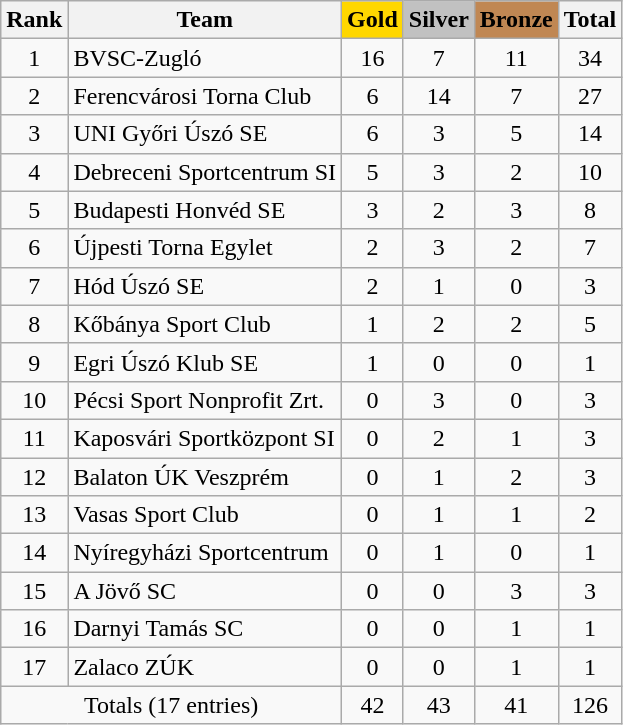<table class="wikitable sortable sort-under sticky-header" style="text-align:center; font-size:100%;">
<tr>
<th>Rank</th>
<th>Team</th>
<th style="background-color: gold;">Gold</th>
<th style="background-color: #C1C1C1;">Silver</th>
<th style="background-color: #C08753;">Bronze</th>
<th>Total</th>
</tr>
<tr>
<td>1</td>
<td align="left">BVSC-Zugló</td>
<td>16</td>
<td>7</td>
<td>11</td>
<td>34</td>
</tr>
<tr>
<td>2</td>
<td align="left">Ferencvárosi Torna Club</td>
<td>6</td>
<td>14</td>
<td>7</td>
<td>27</td>
</tr>
<tr>
<td>3</td>
<td align="left">UNI Győri Úszó SE</td>
<td>6</td>
<td>3</td>
<td>5</td>
<td>14</td>
</tr>
<tr>
<td>4</td>
<td align="left">Debreceni Sportcentrum SI</td>
<td>5</td>
<td>3</td>
<td>2</td>
<td>10</td>
</tr>
<tr>
<td>5</td>
<td align="left">Budapesti Honvéd SE</td>
<td>3</td>
<td>2</td>
<td>3</td>
<td>8</td>
</tr>
<tr>
<td>6</td>
<td align="left">Újpesti Torna Egylet</td>
<td>2</td>
<td>3</td>
<td>2</td>
<td>7</td>
</tr>
<tr>
<td>7</td>
<td align="left">Hód Úszó SE</td>
<td>2</td>
<td>1</td>
<td>0</td>
<td>3</td>
</tr>
<tr>
<td>8</td>
<td align="left">Kőbánya Sport Club</td>
<td>1</td>
<td>2</td>
<td>2</td>
<td>5</td>
</tr>
<tr>
<td>9</td>
<td align="left">Egri Úszó Klub SE</td>
<td>1</td>
<td>0</td>
<td>0</td>
<td>1</td>
</tr>
<tr>
<td>10</td>
<td align="left">Pécsi Sport Nonprofit Zrt.</td>
<td>0</td>
<td>3</td>
<td>0</td>
<td>3</td>
</tr>
<tr>
<td>11</td>
<td align="left">Kaposvári Sportközpont SI</td>
<td>0</td>
<td>2</td>
<td>1</td>
<td>3</td>
</tr>
<tr>
<td>12</td>
<td align="left">Balaton ÚK Veszprém</td>
<td>0</td>
<td>1</td>
<td>2</td>
<td>3</td>
</tr>
<tr>
<td>13</td>
<td align="left">Vasas Sport Club</td>
<td>0</td>
<td>1</td>
<td>1</td>
<td>2</td>
</tr>
<tr>
<td>14</td>
<td align="left">Nyíregyházi Sportcentrum</td>
<td>0</td>
<td>1</td>
<td>0</td>
<td>1</td>
</tr>
<tr>
<td>15</td>
<td align="left">A Jövő SC</td>
<td>0</td>
<td>0</td>
<td>3</td>
<td>3</td>
</tr>
<tr>
<td>16</td>
<td align="left">Darnyi Tamás SC</td>
<td>0</td>
<td>0</td>
<td>1</td>
<td>1</td>
</tr>
<tr>
<td>17</td>
<td align="left">Zalaco ZÚK</td>
<td>0</td>
<td>0</td>
<td>1</td>
<td>1</td>
</tr>
<tr>
<td colspan="2">Totals (17 entries)</td>
<td>42</td>
<td>43</td>
<td>41</td>
<td>126</td>
</tr>
</table>
